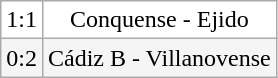<table class="wikitable">
<tr align=center bgcolor=white>
<td>1:1</td>
<td>Conquense - Ejido</td>
</tr>
<tr align=center bgcolor=#F5F5F5>
<td>0:2</td>
<td>Cádiz B - Villanovense</td>
</tr>
</table>
